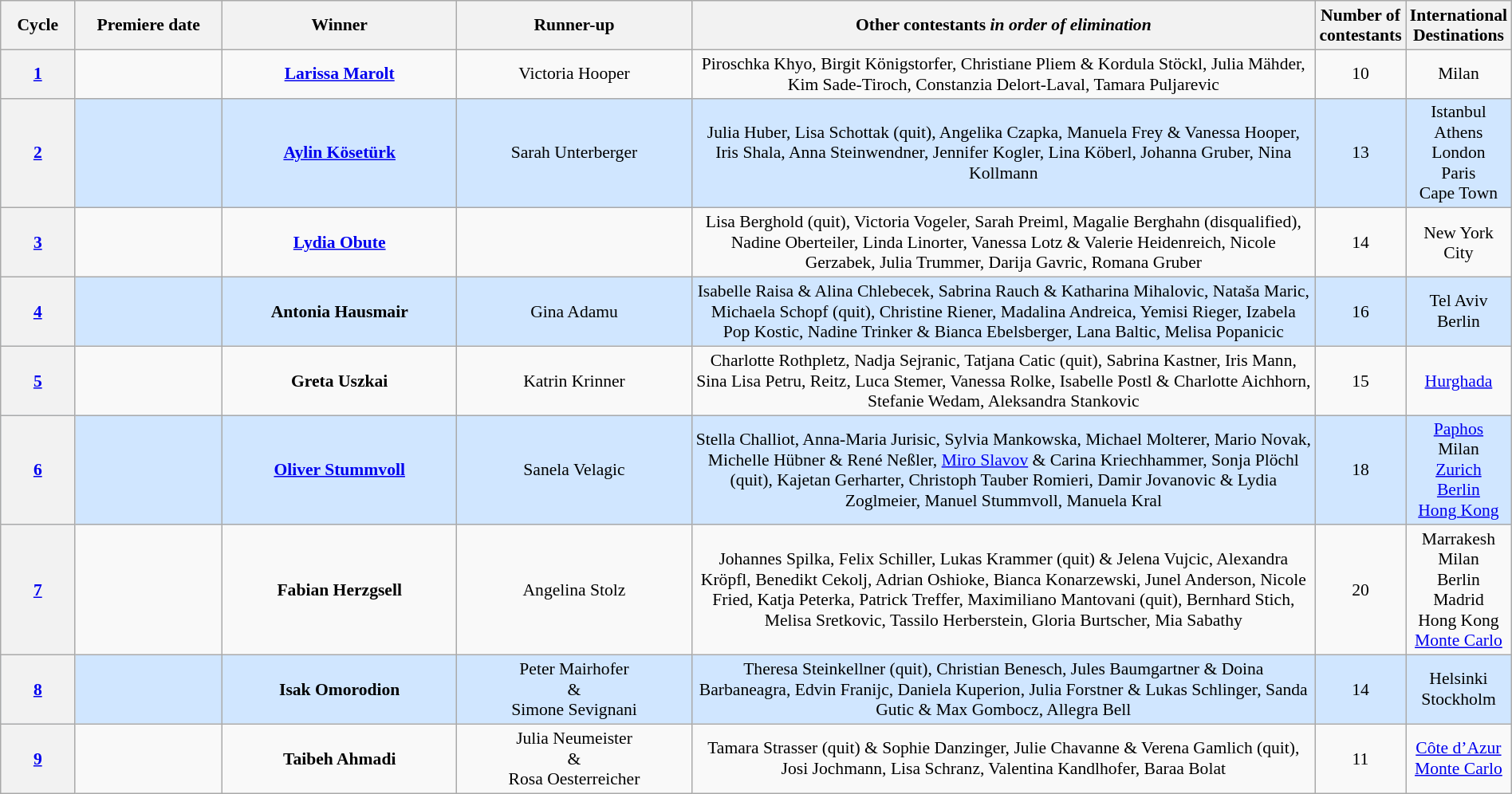<table class="wikitable" style="font-size:90%; width:100%; text-align: center;">
<tr>
<th style="width:5%;">Cycle</th>
<th style="width:10%;">Premiere date</th>
<th width=16%>Winner</th>
<th width=16%>Runner-up</th>
<th style="width:43%;">Other contestants <em>in order of elimination</em></th>
<th style="width:3%;">Number of contestants</th>
<th style="width:8%;">International Destinations</th>
</tr>
<tr>
<th><a href='#'>1</a></th>
<td></td>
<td><strong><a href='#'>Larissa Marolt</a></strong></td>
<td>Victoria Hooper</td>
<td>Piroschka Khyo, Birgit Königstorfer, Christiane Pliem & Kordula Stöckl, Julia Mähder, Kim Sade-Tiroch, Constanzia Delort-Laval, Tamara Puljarevic</td>
<td>10</td>
<td>Milan</td>
</tr>
<tr bgcolor="D0E6FF">
<th><a href='#'>2</a></th>
<td></td>
<td><strong><a href='#'>Aylin Kösetürk</a></strong></td>
<td>Sarah Unterberger</td>
<td>Julia Huber, Lisa Schottak (quit), Angelika Czapka, Manuela Frey & Vanessa Hooper, Iris Shala, Anna Steinwendner, Jennifer Kogler, Lina Köberl, Johanna Gruber, Nina Kollmann</td>
<td>13</td>
<td>Istanbul <br>Athens <br>London <br>Paris<br>Cape Town</td>
</tr>
<tr>
<th><a href='#'>3</a></th>
<td></td>
<td><strong><a href='#'>Lydia Obute</a></strong></td>
<td></td>
<td>Lisa Berghold (quit), Victoria Vogeler, Sarah Preiml, Magalie Berghahn (disqualified), Nadine Oberteiler, Linda Linorter, Vanessa Lotz & Valerie Heidenreich, Nicole Gerzabek, Julia Trummer, Darija Gavric, Romana Gruber</td>
<td>14</td>
<td>New York City</td>
</tr>
<tr bgcolor="D0E6FF">
<th><a href='#'>4</a></th>
<td></td>
<td><strong>Antonia Hausmair</strong></td>
<td>Gina Adamu</td>
<td>Isabelle Raisa & Alina Chlebecek, Sabrina Rauch & Katharina Mihalovic, Nataša Maric, Michaela Schopf (quit), Christine Riener, Madalina Andreica, Yemisi Rieger, Izabela Pop Kostic, Nadine Trinker & Bianca Ebelsberger, Lana Baltic, Melisa Popanicic</td>
<td>16</td>
<td>Tel Aviv<br>Berlin<br></td>
</tr>
<tr>
<th><a href='#'>5</a></th>
<td></td>
<td><strong>Greta Uszkai</strong></td>
<td>Katrin Krinner</td>
<td>Charlotte Rothpletz, Nadja Sejranic, Tatjana Catic (quit), Sabrina Kastner, Iris Mann, Sina Lisa Petru,  Reitz, Luca Stemer, Vanessa Rolke, Isabelle Postl & Charlotte Aichhorn, Stefanie Wedam, Aleksandra Stankovic</td>
<td>15</td>
<td><a href='#'>Hurghada</a></td>
</tr>
<tr bgcolor="D0E6FF">
<th><a href='#'>6</a></th>
<td></td>
<td><strong><a href='#'>Oliver Stummvoll</a></strong></td>
<td>Sanela Velagic</td>
<td>Stella Challiot, Anna-Maria Jurisic, Sylvia Mankowska, Michael Molterer, Mario Novak, Michelle Hübner & René Neßler, <a href='#'>Miro Slavov</a> & Carina Kriechhammer, Sonja Plöchl (quit), Kajetan Gerharter, Christoph Tauber Romieri, Damir Jovanovic & Lydia Zoglmeier, Manuel Stummvoll, Manuela Kral</td>
<td>18</td>
<td><a href='#'>Paphos</a><br>Milan<br><a href='#'>Zurich</a><br><a href='#'>Berlin</a><br><a href='#'>Hong Kong</a></td>
</tr>
<tr>
<th><a href='#'>7</a></th>
<td></td>
<td><strong>Fabian Herzgsell</strong></td>
<td>Angelina Stolz</td>
<td>Johannes Spilka, Felix Schiller, Lukas Krammer (quit) & Jelena Vujcic, Alexandra Kröpfl, Benedikt Cekolj, Adrian Oshioke, Bianca Konarzewski, Junel Anderson, Nicole Fried, Katja Peterka, Patrick Treffer, Maximiliano Mantovani (quit), Bernhard Stich, Melisa Sretkovic, Tassilo Herberstein, Gloria Burtscher, Mia Sabathy</td>
<td>20</td>
<td>Marrakesh<br>Milan<br>Berlin<br>Madrid<br>Hong Kong<br><a href='#'>Monte Carlo</a></td>
</tr>
<tr bgcolor="D0E6FF">
<th><a href='#'>8</a></th>
<td></td>
<td><strong>Isak Omorodion</strong></td>
<td>Peter Mairhofer<br>&<br>Simone Sevignani</td>
<td>Theresa Steinkellner (quit), Christian Benesch, Jules Baumgartner & Doina Barbaneagra, Edvin Franijc, Daniela Kuperion, Julia Forstner & Lukas Schlinger, Sanda Gutic & Max Gombocz, Allegra Bell</td>
<td>14</td>
<td>Helsinki<br>Stockholm</td>
</tr>
<tr>
<th><a href='#'>9</a></th>
<td></td>
<td><strong>Taibeh Ahmadi</strong></td>
<td>Julia Neumeister<br>&<br>Rosa Oesterreicher</td>
<td>Tamara Strasser (quit) & Sophie Danzinger, Julie Chavanne & Verena Gamlich (quit), Josi Jochmann, Lisa Schranz, Valentina Kandlhofer, Baraa Bolat</td>
<td>11</td>
<td><a href='#'>Côte d’Azur</a><br><a href='#'>Monte Carlo</a></td>
</tr>
</table>
